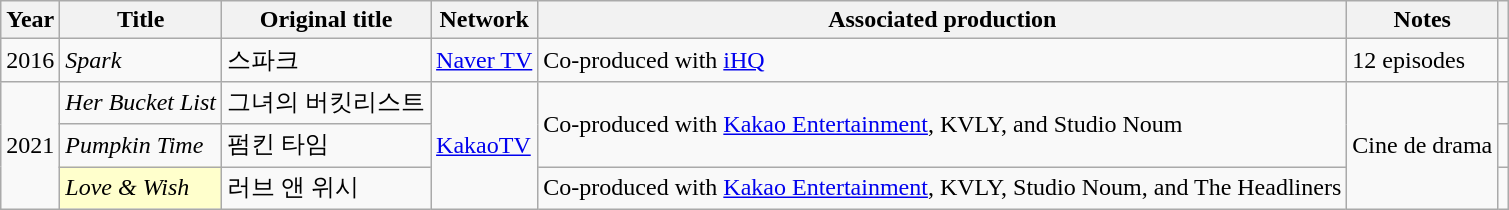<table class="wikitable">
<tr>
<th>Year</th>
<th>Title</th>
<th>Original title</th>
<th>Network</th>
<th>Associated production</th>
<th>Notes</th>
<th></th>
</tr>
<tr>
<td>2016</td>
<td><em>Spark</em></td>
<td>스파크</td>
<td><a href='#'>Naver TV</a></td>
<td>Co-produced with <a href='#'>iHQ</a></td>
<td>12 episodes</td>
<td></td>
</tr>
<tr>
<td rowspan="3">2021</td>
<td><em>Her Bucket List</em></td>
<td>그녀의 버킷리스트</td>
<td rowspan="3"><a href='#'>KakaoTV</a></td>
<td rowspan="2">Co-produced with <a href='#'>Kakao Entertainment</a>, KVLY, and Studio Noum</td>
<td rowspan="3">Cine de drama </td>
<td></td>
</tr>
<tr>
<td><em>Pumpkin Time</em></td>
<td>펌킨 타임</td>
<td></td>
</tr>
<tr>
<td style="background:#ffc;"><em>Love & Wish</em> </td>
<td>러브 앤 위시</td>
<td>Co-produced with <a href='#'>Kakao Entertainment</a>, KVLY, Studio Noum, and The Headliners</td>
<td></td>
</tr>
</table>
